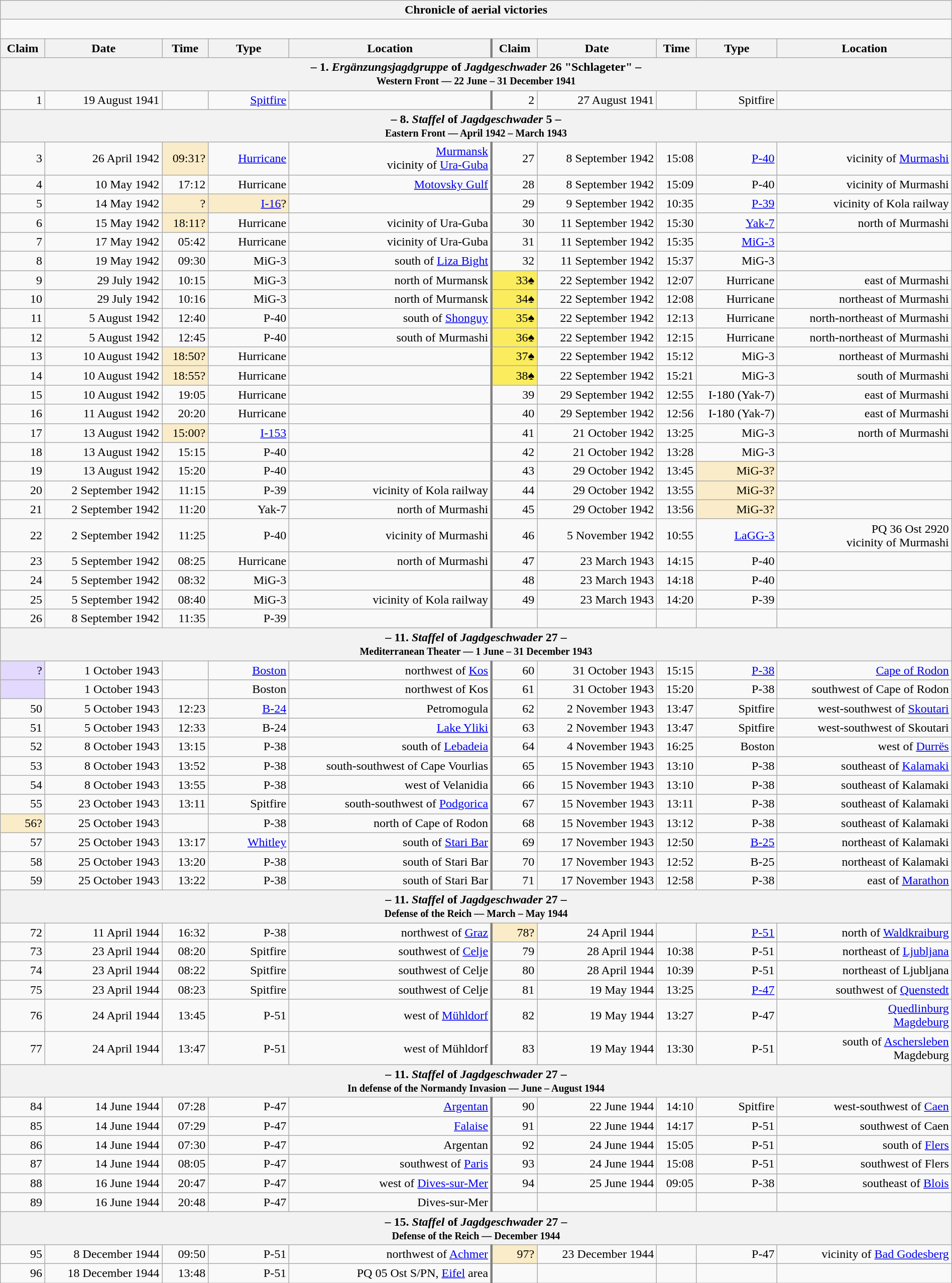<table class="wikitable plainrowheaders collapsible" style="margin-left: auto; margin-right: auto; border: none; text-align:right; width: 100%;">
<tr>
<th colspan="10">Chronicle of aerial victories</th>
</tr>
<tr>
<td colspan="10" style="text-align: left;"><br>

</td>
</tr>
<tr>
<th scope="col">Claim</th>
<th scope="col">Date</th>
<th scope="col">Time</th>
<th scope="col" width="100px">Type</th>
<th scope="col">Location</th>
<th scope="col" style="border-left: 3px solid grey;">Claim</th>
<th scope="col">Date</th>
<th scope="col">Time</th>
<th scope="col" width="100px">Type</th>
<th scope="col">Location</th>
</tr>
<tr>
<th colspan="10">– 1. <em>Ergänzungsjagdgruppe</em> of <em>Jagdgeschwader</em> 26 "Schlageter" –<br><small>Western Front — 22 June – 31 December 1941</small></th>
</tr>
<tr>
<td>1</td>
<td>19 August 1941</td>
<td></td>
<td><a href='#'>Spitfire</a></td>
<td></td>
<td style="border-left: 3px solid grey;">2</td>
<td>27 August 1941</td>
<td></td>
<td>Spitfire</td>
<td></td>
</tr>
<tr>
<th colspan="10">– 8. <em>Staffel</em> of <em>Jagdgeschwader</em> 5 –<br><small>Eastern Front — April 1942 – March 1943</small></th>
</tr>
<tr>
<td>3</td>
<td>26 April 1942</td>
<td style="background:#faecc8">09:31?</td>
<td><a href='#'>Hurricane</a></td>
<td><a href='#'>Murmansk</a><br>vicinity of <a href='#'>Ura-Guba</a></td>
<td style="border-left: 3px solid grey;">27</td>
<td>8 September 1942</td>
<td>15:08</td>
<td><a href='#'>P-40</a></td>
<td>vicinity of <a href='#'>Murmashi</a></td>
</tr>
<tr>
<td>4</td>
<td>10 May 1942</td>
<td>17:12</td>
<td>Hurricane</td>
<td><a href='#'>Motovsky Gulf</a></td>
<td style="border-left: 3px solid grey;">28</td>
<td>8 September 1942</td>
<td>15:09</td>
<td>P-40</td>
<td>vicinity of Murmashi</td>
</tr>
<tr>
<td>5</td>
<td>14 May 1942</td>
<td style="background:#faecc8">?</td>
<td style="background:#faecc8"><a href='#'>I-16</a>?</td>
<td></td>
<td style="border-left: 3px solid grey;">29</td>
<td>9 September 1942</td>
<td>10:35</td>
<td><a href='#'>P-39</a></td>
<td>vicinity of Kola railway</td>
</tr>
<tr>
<td>6</td>
<td>15 May 1942</td>
<td style="background:#faecc8">18:11?</td>
<td>Hurricane</td>
<td>vicinity of Ura-Guba</td>
<td style="border-left: 3px solid grey;">30</td>
<td>11 September 1942</td>
<td>15:30</td>
<td><a href='#'>Yak-7</a></td>
<td>north of Murmashi</td>
</tr>
<tr>
<td>7</td>
<td>17 May 1942</td>
<td>05:42</td>
<td>Hurricane</td>
<td>vicinity of Ura-Guba</td>
<td style="border-left: 3px solid grey;">31</td>
<td>11 September 1942</td>
<td>15:35</td>
<td><a href='#'>MiG-3</a></td>
<td></td>
</tr>
<tr>
<td>8</td>
<td>19 May 1942</td>
<td>09:30</td>
<td>MiG-3</td>
<td>south of <a href='#'>Liza Bight</a></td>
<td style="border-left: 3px solid grey;">32</td>
<td>11 September 1942</td>
<td>15:37</td>
<td>MiG-3</td>
<td></td>
</tr>
<tr>
<td>9</td>
<td>29 July 1942</td>
<td>10:15</td>
<td>MiG-3</td>
<td>north of Murmansk</td>
<td style="border-left: 3px solid grey; background:#fbec5d;">33♠</td>
<td>22 September 1942</td>
<td>12:07</td>
<td>Hurricane</td>
<td>east of Murmashi</td>
</tr>
<tr>
<td>10</td>
<td>29 July 1942</td>
<td>10:16</td>
<td>MiG-3</td>
<td>north of Murmansk</td>
<td style="border-left: 3px solid grey; background:#fbec5d;">34♠</td>
<td>22 September 1942</td>
<td>12:08</td>
<td>Hurricane</td>
<td>northeast of Murmashi</td>
</tr>
<tr>
<td>11</td>
<td>5 August 1942</td>
<td>12:40</td>
<td>P-40</td>
<td>south of <a href='#'>Shonguy</a></td>
<td style="border-left: 3px solid grey; background:#fbec5d;">35♠</td>
<td>22 September 1942</td>
<td>12:13</td>
<td>Hurricane</td>
<td>north-northeast of Murmashi</td>
</tr>
<tr>
<td>12</td>
<td>5 August 1942</td>
<td>12:45</td>
<td>P-40</td>
<td>south of Murmashi</td>
<td style="border-left: 3px solid grey; background:#fbec5d;">36♠</td>
<td>22 September 1942</td>
<td>12:15</td>
<td>Hurricane</td>
<td>north-northeast of Murmashi</td>
</tr>
<tr>
<td>13</td>
<td>10 August 1942</td>
<td style="background:#faecc8">18:50?</td>
<td>Hurricane</td>
<td></td>
<td style="border-left: 3px solid grey; background:#fbec5d;">37♠</td>
<td>22 September 1942</td>
<td>15:12</td>
<td>MiG-3</td>
<td> northeast of Murmashi</td>
</tr>
<tr>
<td>14</td>
<td>10 August 1942</td>
<td style="background:#faecc8">18:55?</td>
<td>Hurricane</td>
<td></td>
<td style="border-left: 3px solid grey; background:#fbec5d;">38♠</td>
<td>22 September 1942</td>
<td>15:21</td>
<td>MiG-3</td>
<td> south of Murmashi</td>
</tr>
<tr>
<td>15</td>
<td>10 August 1942</td>
<td>19:05</td>
<td>Hurricane</td>
<td></td>
<td style="border-left: 3px solid grey;">39</td>
<td>29 September 1942</td>
<td>12:55</td>
<td>I-180 (Yak-7)</td>
<td> east of Murmashi</td>
</tr>
<tr>
<td>16</td>
<td>11 August 1942</td>
<td>20:20</td>
<td>Hurricane</td>
<td></td>
<td style="border-left: 3px solid grey;">40</td>
<td>29 September 1942</td>
<td>12:56</td>
<td>I-180 (Yak-7)</td>
<td> east of Murmashi</td>
</tr>
<tr>
<td>17</td>
<td>13 August 1942</td>
<td style="background:#faecc8">15:00?</td>
<td><a href='#'>I-153</a></td>
<td></td>
<td style="border-left: 3px solid grey;">41</td>
<td>21 October 1942</td>
<td>13:25</td>
<td>MiG-3</td>
<td>north of Murmashi</td>
</tr>
<tr>
<td>18</td>
<td>13 August 1942</td>
<td>15:15</td>
<td>P-40</td>
<td></td>
<td style="border-left: 3px solid grey;">42</td>
<td>21 October 1942</td>
<td>13:28</td>
<td>MiG-3</td>
<td></td>
</tr>
<tr>
<td>19</td>
<td>13 August 1942</td>
<td>15:20</td>
<td>P-40</td>
<td></td>
<td style="border-left: 3px solid grey;">43</td>
<td>29 October 1942</td>
<td>13:45</td>
<td style="background:#faecc8">MiG-3?</td>
<td></td>
</tr>
<tr>
<td>20</td>
<td>2 September 1942</td>
<td>11:15</td>
<td>P-39</td>
<td>vicinity of Kola railway</td>
<td style="border-left: 3px solid grey;">44</td>
<td>29 October 1942</td>
<td>13:55</td>
<td style="background:#faecc8">MiG-3?</td>
<td></td>
</tr>
<tr>
<td>21</td>
<td>2 September 1942</td>
<td>11:20</td>
<td>Yak-7</td>
<td>north of Murmashi</td>
<td style="border-left: 3px solid grey;">45</td>
<td>29 October 1942</td>
<td>13:56</td>
<td style="background:#faecc8">MiG-3?</td>
<td></td>
</tr>
<tr>
<td>22</td>
<td>2 September 1942</td>
<td>11:25</td>
<td>P-40</td>
<td>vicinity of Murmashi</td>
<td style="border-left: 3px solid grey;">46</td>
<td>5 November 1942</td>
<td>10:55</td>
<td><a href='#'>LaGG-3</a></td>
<td>PQ 36 Ost 2920<br>vicinity of Murmashi</td>
</tr>
<tr>
<td>23</td>
<td>5 September 1942</td>
<td>08:25</td>
<td>Hurricane</td>
<td>north of Murmashi</td>
<td style="border-left: 3px solid grey;">47</td>
<td>23 March 1943</td>
<td>14:15</td>
<td>P-40</td>
<td></td>
</tr>
<tr>
<td>24</td>
<td>5 September 1942</td>
<td>08:32</td>
<td>MiG-3</td>
<td></td>
<td style="border-left: 3px solid grey;">48</td>
<td>23 March 1943</td>
<td>14:18</td>
<td>P-40</td>
<td></td>
</tr>
<tr>
<td>25</td>
<td>5 September 1942</td>
<td>08:40</td>
<td>MiG-3</td>
<td>vicinity of Kola railway</td>
<td style="border-left: 3px solid grey;">49</td>
<td>23 March 1943</td>
<td>14:20</td>
<td>P-39</td>
<td></td>
</tr>
<tr>
<td>26</td>
<td>8 September 1942</td>
<td>11:35</td>
<td>P-39</td>
<td></td>
<td style="border-left: 3px solid grey;"></td>
<td></td>
<td></td>
<td></td>
<td></td>
</tr>
<tr>
<th colspan="10">– 11. <em>Staffel</em> of <em>Jagdgeschwader</em> 27 –<br><small>Mediterranean Theater — 1 June – 31 December 1943</small></th>
</tr>
<tr>
<td style="background:#e3d9ff;">?</td>
<td>1 October 1943</td>
<td></td>
<td><a href='#'>Boston</a></td>
<td>northwest of <a href='#'>Kos</a></td>
<td style="border-left: 3px solid grey;">60</td>
<td>31 October 1943</td>
<td>15:15</td>
<td><a href='#'>P-38</a></td>
<td><a href='#'>Cape of Rodon</a></td>
</tr>
<tr>
<td style="background:#e3d9ff;"></td>
<td>1 October 1943</td>
<td></td>
<td>Boston</td>
<td>northwest of Kos</td>
<td style="border-left: 3px solid grey;">61</td>
<td>31 October 1943</td>
<td>15:20</td>
<td>P-38</td>
<td>southwest of Cape of Rodon</td>
</tr>
<tr>
<td>50</td>
<td>5 October 1943</td>
<td>12:23</td>
<td><a href='#'>B-24</a></td>
<td>Petromogula</td>
<td style="border-left: 3px solid grey;">62</td>
<td>2 November 1943</td>
<td>13:47</td>
<td>Spitfire</td>
<td>west-southwest of <a href='#'>Skoutari</a></td>
</tr>
<tr>
<td>51</td>
<td>5 October 1943</td>
<td>12:33</td>
<td>B-24</td>
<td><a href='#'>Lake Yliki</a></td>
<td style="border-left: 3px solid grey;">63</td>
<td>2 November 1943</td>
<td>13:47</td>
<td>Spitfire</td>
<td>west-southwest of Skoutari</td>
</tr>
<tr>
<td>52</td>
<td>8 October 1943</td>
<td>13:15</td>
<td>P-38</td>
<td> south of <a href='#'>Lebadeia</a></td>
<td style="border-left: 3px solid grey;">64</td>
<td>4 November 1943</td>
<td>16:25</td>
<td>Boston</td>
<td>west of <a href='#'>Durrës</a></td>
</tr>
<tr>
<td>53</td>
<td>8 October 1943</td>
<td>13:52</td>
<td>P-38</td>
<td> south-southwest of Cape Vourlias</td>
<td style="border-left: 3px solid grey;">65</td>
<td>15 November 1943</td>
<td>13:10</td>
<td>P-38</td>
<td>southeast of <a href='#'>Kalamaki</a></td>
</tr>
<tr>
<td>54</td>
<td>8 October 1943</td>
<td>13:55</td>
<td>P-38</td>
<td> west of Velanidia</td>
<td style="border-left: 3px solid grey;">66</td>
<td>15 November 1943</td>
<td>13:10</td>
<td>P-38</td>
<td>southeast of Kalamaki</td>
</tr>
<tr>
<td>55</td>
<td>23 October 1943</td>
<td>13:11</td>
<td>Spitfire</td>
<td>south-southwest of <a href='#'>Podgorica</a></td>
<td style="border-left: 3px solid grey;">67</td>
<td>15 November 1943</td>
<td>13:11</td>
<td>P-38</td>
<td>southeast of Kalamaki</td>
</tr>
<tr>
<td style="background:#faecc8">56?</td>
<td>25 October 1943</td>
<td></td>
<td>P-38</td>
<td>north of Cape of Rodon</td>
<td style="border-left: 3px solid grey;">68</td>
<td>15 November 1943</td>
<td>13:12</td>
<td>P-38</td>
<td>southeast of Kalamaki</td>
</tr>
<tr>
<td>57</td>
<td>25 October 1943</td>
<td>13:17</td>
<td><a href='#'>Whitley</a></td>
<td>south of <a href='#'>Stari Bar</a></td>
<td style="border-left: 3px solid grey;">69</td>
<td>17 November 1943</td>
<td>12:50</td>
<td><a href='#'>B-25</a></td>
<td>northeast of Kalamaki</td>
</tr>
<tr>
<td>58</td>
<td>25 October 1943</td>
<td>13:20</td>
<td>P-38</td>
<td>south of Stari Bar</td>
<td style="border-left: 3px solid grey;">70</td>
<td>17 November 1943</td>
<td>12:52</td>
<td>B-25</td>
<td>northeast of Kalamaki</td>
</tr>
<tr>
<td>59</td>
<td>25 October 1943</td>
<td>13:22</td>
<td>P-38</td>
<td>south of Stari Bar</td>
<td style="border-left: 3px solid grey;">71</td>
<td>17 November 1943</td>
<td>12:58</td>
<td>P-38</td>
<td>east of <a href='#'>Marathon</a></td>
</tr>
<tr>
<th colspan="10">– 11. <em>Staffel</em> of <em>Jagdgeschwader</em> 27 –<br><small>Defense of the Reich — March – May 1944</small></th>
</tr>
<tr>
<td>72</td>
<td>11 April 1944</td>
<td>16:32</td>
<td>P-38</td>
<td> northwest of <a href='#'>Graz</a></td>
<td style="border-left: 3px solid grey; background:#faecc8">78?</td>
<td>24 April 1944</td>
<td></td>
<td><a href='#'>P-51</a></td>
<td>north of <a href='#'>Waldkraiburg</a></td>
</tr>
<tr>
<td>73</td>
<td>23 April 1944</td>
<td>08:20</td>
<td>Spitfire</td>
<td> southwest of <a href='#'>Celje</a></td>
<td style="border-left: 3px solid grey;">79</td>
<td>28 April 1944</td>
<td>10:38</td>
<td>P-51</td>
<td> northeast of <a href='#'>Ljubljana</a></td>
</tr>
<tr>
<td>74</td>
<td>23 April 1944</td>
<td>08:22</td>
<td>Spitfire</td>
<td> southwest of Celje</td>
<td style="border-left: 3px solid grey;">80</td>
<td>28 April 1944</td>
<td>10:39</td>
<td>P-51</td>
<td> northeast of Ljubljana</td>
</tr>
<tr>
<td>75</td>
<td>23 April 1944</td>
<td>08:23</td>
<td>Spitfire</td>
<td> southwest of Celje</td>
<td style="border-left: 3px solid grey;">81</td>
<td>19 May 1944</td>
<td>13:25</td>
<td><a href='#'>P-47</a></td>
<td> southwest of <a href='#'>Quenstedt</a></td>
</tr>
<tr>
<td>76</td>
<td>24 April 1944</td>
<td>13:45</td>
<td>P-51</td>
<td> west of <a href='#'>Mühldorf</a></td>
<td style="border-left: 3px solid grey;">82</td>
<td>19 May 1944</td>
<td>13:27</td>
<td>P-47</td>
<td><a href='#'>Quedlinburg</a><br><a href='#'>Magdeburg</a></td>
</tr>
<tr>
<td>77</td>
<td>24 April 1944</td>
<td>13:47</td>
<td>P-51</td>
<td> west of Mühldorf</td>
<td style="border-left: 3px solid grey;">83</td>
<td>19 May 1944</td>
<td>13:30</td>
<td>P-51</td>
<td>south of <a href='#'>Aschersleben</a><br>Magdeburg</td>
</tr>
<tr>
<th colspan="10">– 11. <em>Staffel</em> of <em>Jagdgeschwader</em> 27 –<br><small>In defense of the Normandy Invasion — June – August 1944</small></th>
</tr>
<tr>
<td>84</td>
<td>14 June 1944</td>
<td>07:28</td>
<td>P-47</td>
<td><a href='#'>Argentan</a></td>
<td style="border-left: 3px solid grey;">90</td>
<td>22 June 1944</td>
<td>14:10</td>
<td>Spitfire</td>
<td>west-southwest of <a href='#'>Caen</a></td>
</tr>
<tr>
<td>85</td>
<td>14 June 1944</td>
<td>07:29</td>
<td>P-47</td>
<td><a href='#'>Falaise</a></td>
<td style="border-left: 3px solid grey;">91</td>
<td>22 June 1944</td>
<td>14:17</td>
<td>P-51</td>
<td> southwest of Caen</td>
</tr>
<tr>
<td>86</td>
<td>14 June 1944</td>
<td>07:30</td>
<td>P-47</td>
<td>Argentan</td>
<td style="border-left: 3px solid grey;">92</td>
<td>24 June 1944</td>
<td>15:05</td>
<td>P-51</td>
<td>south of <a href='#'>Flers</a></td>
</tr>
<tr>
<td>87</td>
<td>14 June 1944</td>
<td>08:05</td>
<td>P-47</td>
<td> southwest of <a href='#'>Paris</a></td>
<td style="border-left: 3px solid grey;">93</td>
<td>24 June 1944</td>
<td>15:08</td>
<td>P-51</td>
<td> southwest of Flers</td>
</tr>
<tr>
<td>88</td>
<td>16 June 1944</td>
<td>20:47</td>
<td>P-47</td>
<td>west of <a href='#'>Dives-sur-Mer</a></td>
<td style="border-left: 3px solid grey;">94</td>
<td>25 June 1944</td>
<td>09:05</td>
<td>P-38</td>
<td> southeast of <a href='#'>Blois</a></td>
</tr>
<tr>
<td>89</td>
<td>16 June 1944</td>
<td>20:48</td>
<td>P-47</td>
<td>Dives-sur-Mer</td>
<td style="border-left: 3px solid grey;"></td>
<td></td>
<td></td>
<td></td>
<td></td>
</tr>
<tr>
<th colspan="10">– 15. <em>Staffel</em> of <em>Jagdgeschwader</em> 27 –<br><small>Defense of the Reich — December 1944</small></th>
</tr>
<tr>
<td>95</td>
<td>8 December 1944</td>
<td>09:50</td>
<td>P-51</td>
<td>northwest of <a href='#'>Achmer</a></td>
<td style="border-left: 3px solid grey; background:#faecc8">97?</td>
<td>23 December 1944</td>
<td></td>
<td>P-47</td>
<td>vicinity of <a href='#'>Bad Godesberg</a></td>
</tr>
<tr>
<td>96</td>
<td>18 December 1944</td>
<td>13:48</td>
<td>P-51</td>
<td>PQ 05 Ost S/PN, <a href='#'>Eifel</a> area</td>
<td style="border-left: 3px solid grey;"></td>
<td></td>
<td></td>
<td></td>
<td></td>
</tr>
</table>
